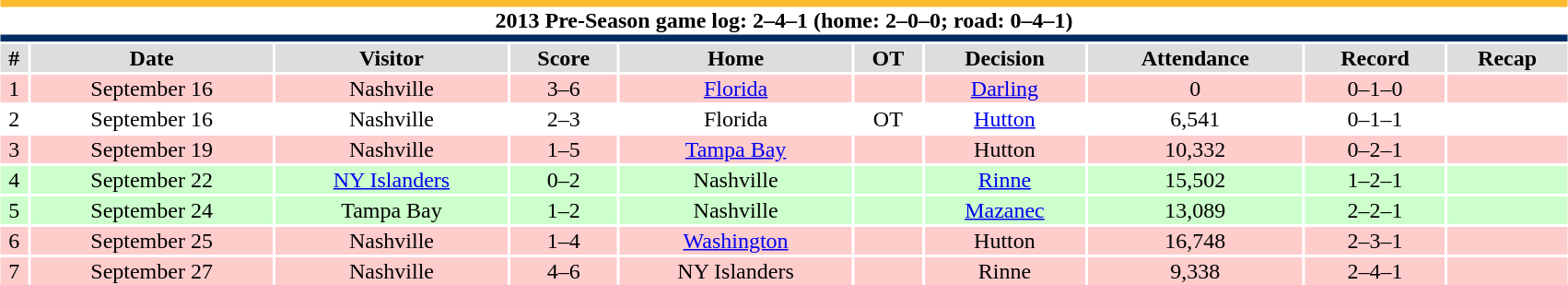<table class="toccolours collapsible collapsed"  style="width:90%; clear:both; margin:1.5em auto; text-align:center;">
<tr>
<th colspan=10 style="background:#fff; border-top:#FDBB2F 5px solid; border-bottom:#002E62 5px solid;">2013 Pre-Season game log: 2–4–1 (home: 2–0–0; road: 0–4–1)</th>
</tr>
<tr style="text-align:center; background:#ddd;">
<th>#</th>
<th>Date</th>
<th>Visitor</th>
<th>Score</th>
<th>Home</th>
<th>OT</th>
<th>Decision</th>
<th>Attendance</th>
<th>Record</th>
<th>Recap</th>
</tr>
<tr style="background:#fcc;">
<td>1</td>
<td>September 16</td>
<td>Nashville</td>
<td>3–6</td>
<td><a href='#'>Florida</a></td>
<td></td>
<td><a href='#'>Darling</a></td>
<td>0</td>
<td>0–1–0</td>
<td></td>
</tr>
<tr style="background:#fff;">
<td>2</td>
<td>September 16</td>
<td>Nashville</td>
<td>2–3</td>
<td>Florida</td>
<td>OT</td>
<td><a href='#'>Hutton</a></td>
<td>6,541</td>
<td>0–1–1</td>
<td></td>
</tr>
<tr style="background:#fcc;">
<td>3</td>
<td>September 19</td>
<td>Nashville</td>
<td>1–5</td>
<td><a href='#'>Tampa Bay</a></td>
<td></td>
<td>Hutton</td>
<td>10,332</td>
<td>0–2–1</td>
<td></td>
</tr>
<tr style="background:#cfc;">
<td>4</td>
<td>September 22</td>
<td><a href='#'>NY Islanders</a></td>
<td>0–2</td>
<td>Nashville</td>
<td></td>
<td><a href='#'>Rinne</a></td>
<td>15,502</td>
<td>1–2–1</td>
<td></td>
</tr>
<tr style="background:#cfc;">
<td>5</td>
<td>September 24</td>
<td>Tampa Bay</td>
<td>1–2</td>
<td>Nashville</td>
<td></td>
<td><a href='#'>Mazanec</a></td>
<td>13,089</td>
<td>2–2–1</td>
<td></td>
</tr>
<tr style="background:#fcc;">
<td>6</td>
<td>September 25</td>
<td>Nashville</td>
<td>1–4</td>
<td><a href='#'>Washington</a></td>
<td></td>
<td>Hutton</td>
<td>16,748</td>
<td>2–3–1</td>
<td></td>
</tr>
<tr style="background:#fcc;">
<td>7</td>
<td>September 27</td>
<td>Nashville</td>
<td>4–6</td>
<td>NY Islanders</td>
<td></td>
<td>Rinne</td>
<td>9,338</td>
<td>2–4–1</td>
<td></td>
</tr>
</table>
